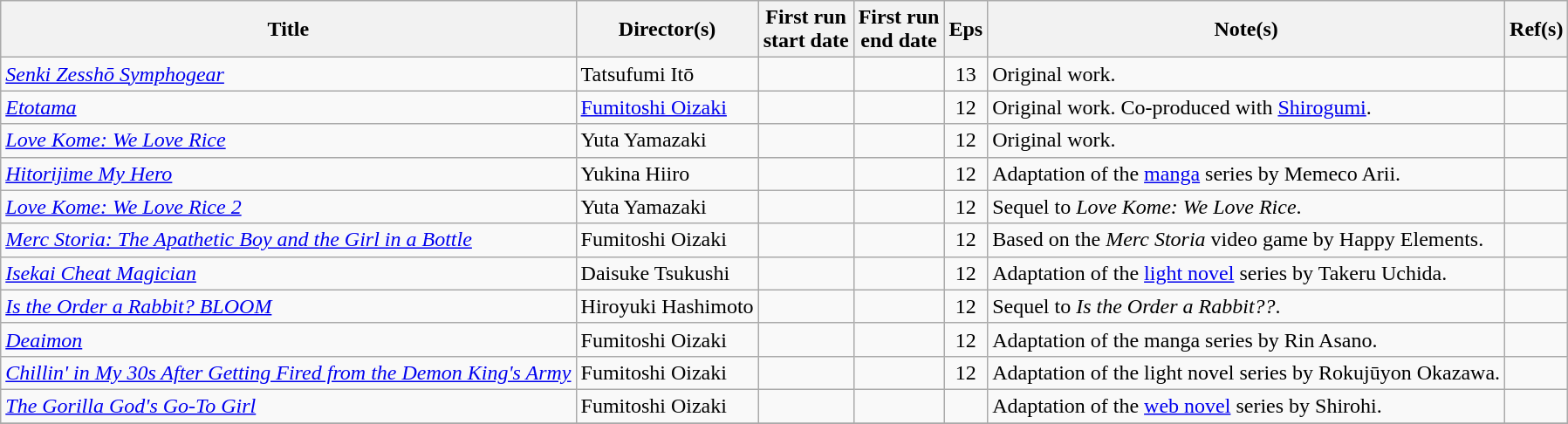<table class="wikitable sortable">
<tr>
<th scope="col">Title</th>
<th scope="col">Director(s)</th>
<th scope="col">First run<br>start date</th>
<th scope="col">First run<br>end date</th>
<th scope="col" class="unsortable">Eps</th>
<th scope="col" class="unsortable">Note(s)</th>
<th scope="col" class="unsortable">Ref(s)</th>
</tr>
<tr>
<td><em><a href='#'>Senki Zesshō Symphogear</a></em></td>
<td>Tatsufumi Itō</td>
<td></td>
<td></td>
<td style="text-align:center">13</td>
<td>Original work.</td>
<td style="text-align:center"></td>
</tr>
<tr>
<td><em><a href='#'>Etotama</a></em></td>
<td><a href='#'>Fumitoshi Oizaki</a></td>
<td></td>
<td></td>
<td style="text-align:center">12</td>
<td>Original work. Co-produced with <a href='#'>Shirogumi</a>.</td>
<td style="text-align:center"></td>
</tr>
<tr>
<td><em><a href='#'>Love Kome: We Love Rice</a></em></td>
<td>Yuta Yamazaki</td>
<td></td>
<td></td>
<td style="text-align:center">12</td>
<td>Original work.</td>
<td style="text-align:center"></td>
</tr>
<tr>
<td><em><a href='#'>Hitorijime My Hero</a></em></td>
<td>Yukina Hiiro</td>
<td></td>
<td></td>
<td style="text-align:center">12</td>
<td>Adaptation of the <a href='#'>manga</a> series by Memeco Arii.</td>
<td style="text-align:center"></td>
</tr>
<tr>
<td><em><a href='#'>Love Kome: We Love Rice 2</a></em></td>
<td>Yuta Yamazaki</td>
<td></td>
<td></td>
<td style="text-align:center">12</td>
<td>Sequel to <em>Love Kome: We Love Rice</em>.</td>
<td style="text-align:center"></td>
</tr>
<tr>
<td><em><a href='#'>Merc Storia: The Apathetic Boy and the Girl in a Bottle</a></em></td>
<td>Fumitoshi Oizaki</td>
<td></td>
<td></td>
<td style="text-align:center">12</td>
<td>Based on the <em>Merc Storia</em> video game by Happy Elements.</td>
<td style="text-align:center"></td>
</tr>
<tr>
<td><em><a href='#'>Isekai Cheat Magician</a></em></td>
<td>Daisuke Tsukushi</td>
<td></td>
<td></td>
<td style="text-align:center">12</td>
<td>Adaptation of the <a href='#'>light novel</a> series by Takeru Uchida.</td>
<td style="text-align:center"></td>
</tr>
<tr>
<td><em><a href='#'>Is the Order a Rabbit? BLOOM</a></em></td>
<td>Hiroyuki Hashimoto</td>
<td></td>
<td></td>
<td style="text-align:center">12</td>
<td>Sequel to <em>Is the Order a Rabbit??</em>.</td>
<td style="text-align:center"></td>
</tr>
<tr>
<td><em><a href='#'>Deaimon</a></em></td>
<td>Fumitoshi Oizaki</td>
<td></td>
<td></td>
<td style="text-align:center">12</td>
<td>Adaptation of the manga series by Rin Asano.</td>
<td style="text-align:center"></td>
</tr>
<tr>
<td><em><a href='#'>Chillin' in My 30s After Getting Fired from the Demon King's Army</a></em></td>
<td>Fumitoshi Oizaki</td>
<td></td>
<td></td>
<td style="text-align:center">12</td>
<td>Adaptation of the light novel series by Rokujūyon Okazawa.</td>
<td style="text-align:center"></td>
</tr>
<tr>
<td><em><a href='#'>The Gorilla God's Go-To Girl</a></em></td>
<td>Fumitoshi Oizaki</td>
<td></td>
<td></td>
<td style="text-align:center"></td>
<td>Adaptation of the <a href='#'>web novel</a> series by Shirohi.</td>
<td style="text-align:center"></td>
</tr>
<tr>
</tr>
</table>
